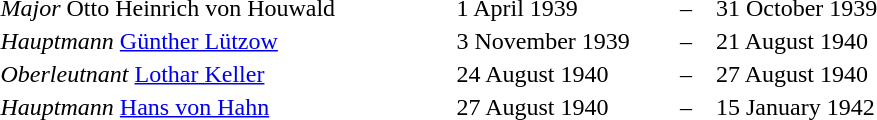<table>
<tr>
<th style="width: 300px;"></th>
<th style="width: 145px;"></th>
<th style="width: 20px;"></th>
<th style="width: 150px;"></th>
</tr>
<tr>
<td><em>Major</em> Otto Heinrich von Houwald</td>
<td>1 April 1939</td>
<td>–</td>
<td>31 October 1939</td>
</tr>
<tr>
<td><em>Hauptmann</em> <a href='#'>Günther Lützow</a></td>
<td>3 November 1939</td>
<td>–</td>
<td>21 August 1940</td>
</tr>
<tr>
<td><em>Oberleutnant</em> <a href='#'>Lothar Keller</a></td>
<td>24 August 1940</td>
<td>–</td>
<td>27 August 1940</td>
</tr>
<tr>
<td><em>Hauptmann</em> <a href='#'>Hans von Hahn</a></td>
<td>27 August 1940</td>
<td>–</td>
<td>15 January 1942</td>
</tr>
</table>
